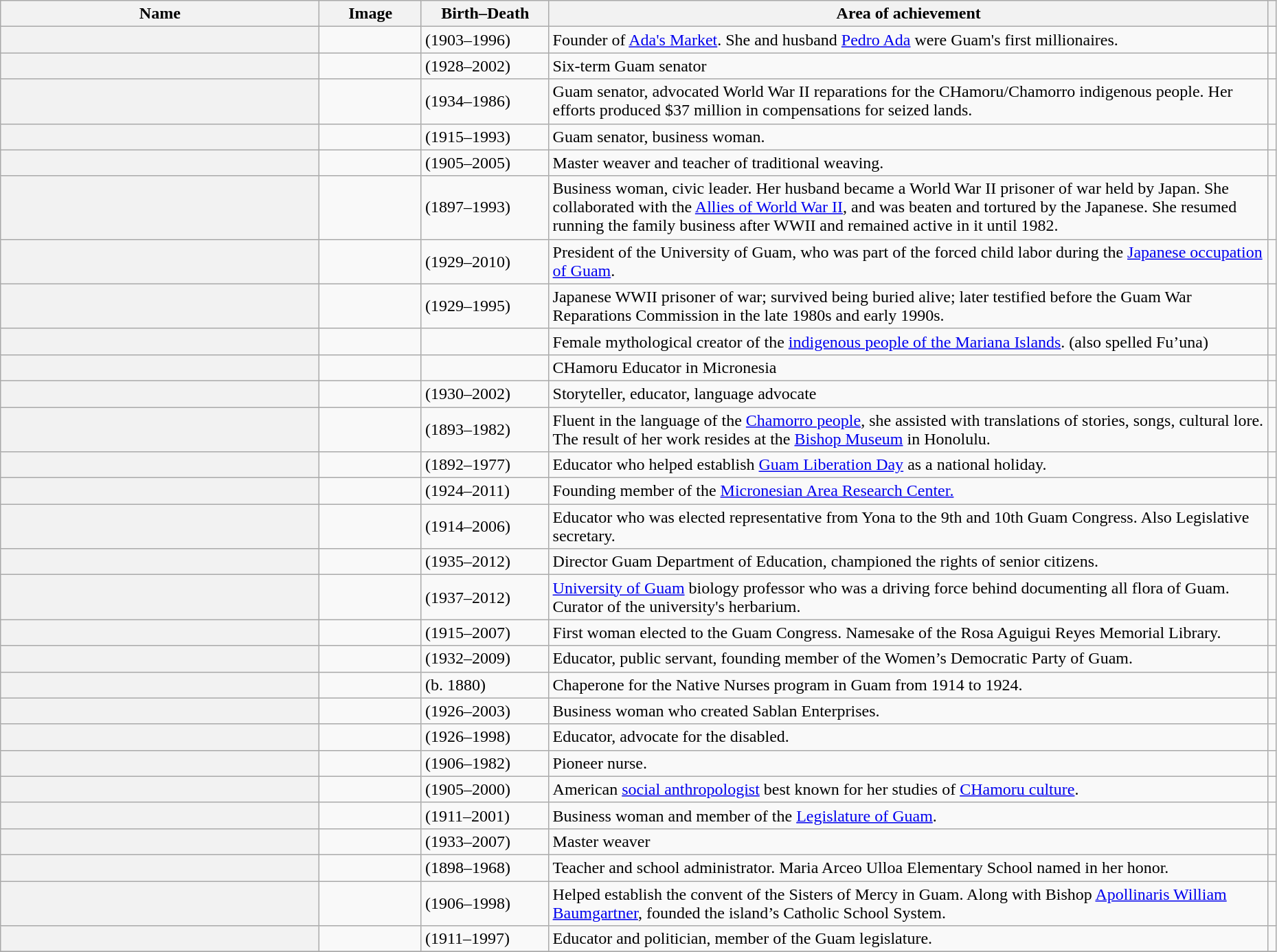<table class="wikitable sortable" style="width:98%">
<tr>
<th scope="col"   width = 25%>Name</th>
<th scope="col"    width = 8% class="unsortable">Image</th>
<th scope="col"    width = 10%>Birth–Death </th>
<th scope="col"  class="unsortable">Area of achievement</th>
<th scope="col" class="unsortable"></th>
</tr>
<tr>
<th scope="row"></th>
<td></td>
<td>(1903–1996)</td>
<td>Founder of <a href='#'>Ada's Market</a>. She and husband <a href='#'>Pedro Ada</a> were Guam's first millionaires.</td>
<td align="center"></td>
</tr>
<tr>
<th scope="row"></th>
<td></td>
<td>(1928–2002)</td>
<td>Six-term Guam senator</td>
<td align="center"></td>
</tr>
<tr>
<th scope="row"></th>
<td></td>
<td>(1934–1986)</td>
<td>Guam senator, advocated World War II reparations for the CHamoru/Chamorro indigenous people. Her efforts produced $37 million in compensations for seized lands.</td>
<td align="center"></td>
</tr>
<tr>
<th scope="row"></th>
<td></td>
<td>(1915–1993)</td>
<td>Guam senator, business woman.</td>
<td align="center"></td>
</tr>
<tr>
<th scope="row"></th>
<td></td>
<td>(1905–2005)</td>
<td>Master weaver and teacher of traditional weaving.</td>
<td align="center"></td>
</tr>
<tr>
<th scope="row"></th>
<td></td>
<td>(1897–1993)</td>
<td>Business woman, civic leader. Her husband became a World War II prisoner of war held by Japan. She collaborated with the <a href='#'>Allies of World War II</a>, and was beaten and tortured by the Japanese. She resumed running the family business after WWII and remained active in it until 1982.</td>
<td align="center"></td>
</tr>
<tr>
<th scope="row"></th>
<td></td>
<td>(1929–2010)</td>
<td>President of the University of Guam, who was part of the forced child labor during the <a href='#'>Japanese occupation of Guam</a>.</td>
<td align="center"></td>
</tr>
<tr>
<th scope="row"></th>
<td></td>
<td>(1929–1995)</td>
<td>Japanese WWII prisoner of war; survived being buried alive; later testified before the Guam War Reparations Commission in the late 1980s and early 1990s.</td>
<td align="center"></td>
</tr>
<tr>
<th scope="row"></th>
<td></td>
<td></td>
<td>Female mythological creator of the <a href='#'> indigenous people of the Mariana Islands</a>.  (also spelled Fu’una)</td>
<td align="center"></td>
</tr>
<tr>
<th scope="row"></th>
<td></td>
<td></td>
<td>CHamoru Educator in Micronesia</td>
<td align="center"></td>
</tr>
<tr>
<th scope="row"></th>
<td></td>
<td>(1930–2002)</td>
<td>Storyteller, educator, language advocate</td>
<td align="center"></td>
</tr>
<tr>
<th scope="row"></th>
<td></td>
<td>(1893–1982)</td>
<td>Fluent in the language of the <a href='#'>Chamorro people</a>, she assisted with translations of stories, songs, cultural lore. The result of her work resides at the <a href='#'>Bishop Museum</a> in Honolulu.</td>
<td align="center"></td>
</tr>
<tr>
<th scope="row"></th>
<td></td>
<td>(1892–1977)</td>
<td>Educator who helped establish <a href='#'>Guam Liberation Day</a> as a national holiday.</td>
<td align="center"></td>
</tr>
<tr>
<th scope="row"></th>
<td></td>
<td>(1924–2011)</td>
<td>Founding member of the <a href='#'>Micronesian Area Research Center.</a></td>
<td align="center"></td>
</tr>
<tr>
<th scope="row"></th>
<td></td>
<td>(1914–2006)</td>
<td>Educator who was elected representative from Yona to the 9th and 10th Guam Congress.  Also Legislative secretary.</td>
<td align="center"></td>
</tr>
<tr>
<th scope="row"></th>
<td></td>
<td>(1935–2012)</td>
<td>Director Guam Department of Education, championed the rights of senior citizens.</td>
<td align="center"></td>
</tr>
<tr>
<th scope="row"></th>
<td></td>
<td>(1937–2012)</td>
<td><a href='#'>University of Guam</a> biology professor who was a driving force behind documenting all flora of Guam. Curator of the university's herbarium.</td>
<td align="center"></td>
</tr>
<tr>
<th scope="row"></th>
<td></td>
<td>(1915–2007)</td>
<td>First woman elected to the Guam Congress. Namesake of the Rosa Aguigui Reyes Memorial Library.</td>
<td align="center"></td>
</tr>
<tr>
<th scope="row"></th>
<td></td>
<td>(1932–2009)</td>
<td>Educator, public servant, founding member of the Women’s Democratic Party of Guam.</td>
<td align="center"></td>
</tr>
<tr>
<th scope="row"></th>
<td></td>
<td>(b. 1880)</td>
<td>Chaperone for the Native Nurses program in Guam from 1914 to 1924.</td>
<td align="center"></td>
</tr>
<tr>
<th scope="row"></th>
<td></td>
<td>(1926–2003)</td>
<td>Business woman who created Sablan Enterprises.</td>
<td align="center"></td>
</tr>
<tr>
<th scope="row"></th>
<td></td>
<td>(1926–1998)</td>
<td>Educator, advocate for the disabled.</td>
<td align="center"></td>
</tr>
<tr>
<th scope="row"></th>
<td></td>
<td>(1906–1982)</td>
<td>Pioneer nurse.</td>
<td align="center"></td>
</tr>
<tr>
<th scope="row"></th>
<td></td>
<td>(1905–2000)</td>
<td>American <a href='#'>social anthropologist</a> best known for her studies of <a href='#'>CHamoru culture</a>.</td>
<td align="center"></td>
</tr>
<tr>
<th scope="row"></th>
<td></td>
<td>(1911–2001)</td>
<td>Business woman and member of the <a href='#'>Legislature of Guam</a>.</td>
<td align="center"></td>
</tr>
<tr>
<th scope="row"></th>
<td></td>
<td>(1933–2007)</td>
<td>Master weaver</td>
<td align="center"></td>
</tr>
<tr>
<th scope="row"></th>
<td></td>
<td>(1898–1968)</td>
<td>Teacher and school administrator. Maria Arceo Ulloa Elementary School named in her honor.</td>
<td align="center"></td>
</tr>
<tr>
<th scope="row"></th>
<td></td>
<td>(1906–1998)</td>
<td>Helped establish the convent of the Sisters of Mercy in Guam. Along with Bishop <a href='#'>Apollinaris William Baumgartner</a>, founded the island’s Catholic School System.</td>
<td align="center"></td>
</tr>
<tr>
<th scope="row"></th>
<td></td>
<td>(1911–1997)</td>
<td>Educator and politician, member of the Guam legislature.</td>
<td align="center"></td>
</tr>
<tr>
</tr>
</table>
